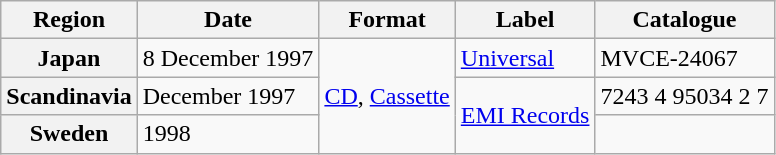<table class="wikitable plainrowheaders">
<tr>
<th scope="col">Region</th>
<th scope="col">Date</th>
<th scope="col">Format</th>
<th scope="col">Label</th>
<th scope="col">Catalogue</th>
</tr>
<tr>
<th scope="row">Japan</th>
<td>8 December 1997 </td>
<td rowspan="3"><a href='#'>CD</a>, <a href='#'>Cassette</a></td>
<td><a href='#'>Universal</a></td>
<td>MVCE-24067</td>
</tr>
<tr>
<th scope="row">Scandinavia</th>
<td>December 1997</td>
<td rowspan="2"><a href='#'>EMI Records</a></td>
<td>7243 4 95034 2 7</td>
</tr>
<tr>
<th scope="row">Sweden</th>
<td>1998</td>
<td></td>
</tr>
</table>
